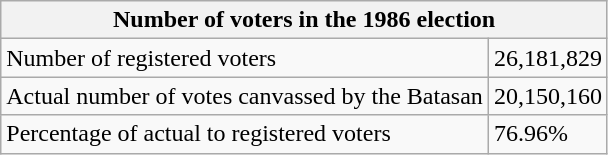<table class="wikitable">
<tr>
<th colspan="2"><strong>Number of voters in the 1986 election</strong></th>
</tr>
<tr>
<td>Number of registered voters</td>
<td>26,181,829</td>
</tr>
<tr>
<td>Actual number of votes canvassed by the Batasan</td>
<td>20,150,160</td>
</tr>
<tr>
<td>Percentage of actual to registered voters</td>
<td>76.96%</td>
</tr>
</table>
